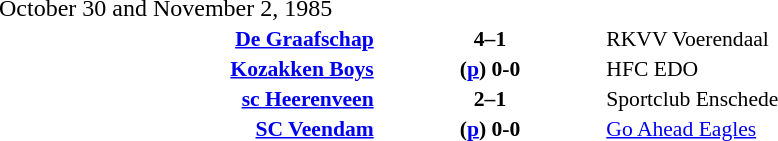<table width=100% cellspacing=1>
<tr>
<th width=20%></th>
<th width=12%></th>
<th width=20%></th>
<th></th>
</tr>
<tr>
<td>October 30 and November 2, 1985</td>
</tr>
<tr style=font-size:90%>
<td align=right><strong><a href='#'>De Graafschap</a></strong></td>
<td align=center><strong>4–1</strong></td>
<td>RKVV Voerendaal</td>
</tr>
<tr style=font-size:90%>
<td align=right><strong><a href='#'>Kozakken Boys</a></strong></td>
<td align=center><strong>(<a href='#'>p</a>) 0-0</strong></td>
<td>HFC EDO</td>
</tr>
<tr style=font-size:90%>
<td align=right><strong><a href='#'>sc Heerenveen</a></strong></td>
<td align=center><strong>2–1</strong></td>
<td>Sportclub Enschede</td>
</tr>
<tr style=font-size:90%>
<td align=right><strong><a href='#'>SC Veendam</a></strong></td>
<td align=center><strong>(<a href='#'>p</a>) 0-0</strong></td>
<td><a href='#'>Go Ahead Eagles</a></td>
</tr>
</table>
